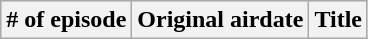<table class="wikitable" style="text-align:center;">
<tr style="background:#ccc;">
<th># of episode</th>
<th>Original airdate</th>
<th>Title</th>
</tr>
</table>
